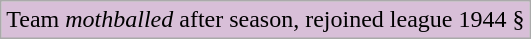<table class="wikitable">
<tr>
<td style="background-color:#D8BFD8;">Team <em>mothballed</em> after season, rejoined league 1944 §</td>
</tr>
</table>
